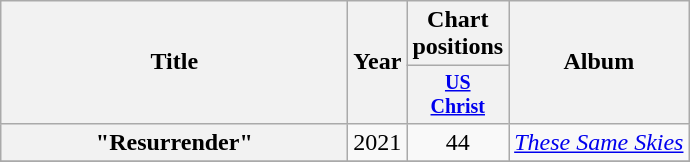<table class="wikitable plainrowheaders" style="text-align:center;">
<tr>
<th rowspan="2" style="width:14em;">Title</th>
<th rowspan="2">Year</th>
<th colspan="1">Chart positions</th>
<th rowspan="2">Album</th>
</tr>
<tr style="font-size:smaller;">
<th width="45"><a href='#'>US<br>Christ</a><br></th>
</tr>
<tr>
<th scope="row">"Resurrender"<br></th>
<td>2021</td>
<td>44</td>
<td><em><a href='#'>These Same Skies</a></em></td>
</tr>
<tr>
</tr>
</table>
